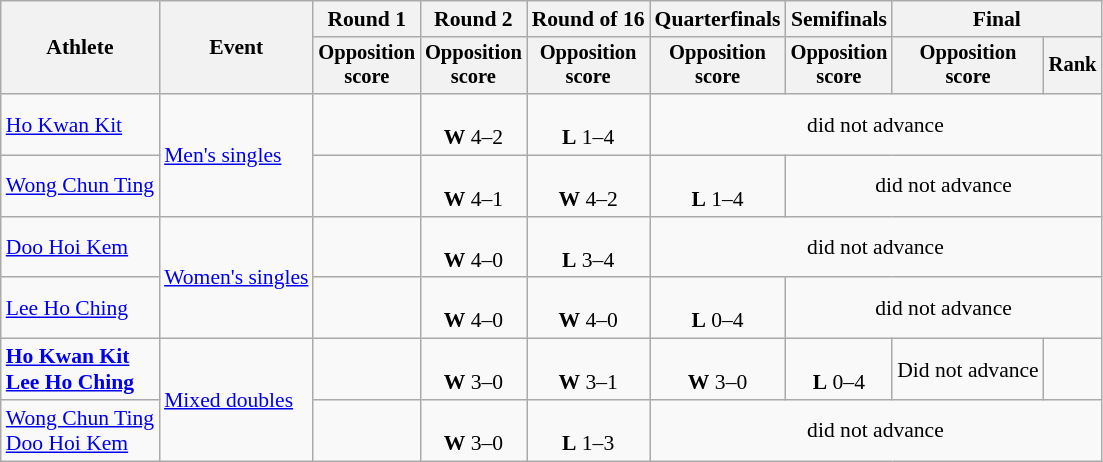<table class=wikitable style="font-size:90%; text-align:center;">
<tr>
<th rowspan="2">Athlete</th>
<th rowspan="2">Event</th>
<th>Round 1</th>
<th>Round 2</th>
<th>Round of 16</th>
<th>Quarterfinals</th>
<th>Semifinals</th>
<th colspan=2>Final</th>
</tr>
<tr style="font-size:95%">
<th>Opposition<br> score</th>
<th>Opposition<br> score</th>
<th>Opposition<br> score</th>
<th>Opposition<br> score</th>
<th>Opposition<br> score</th>
<th>Opposition<br> score</th>
<th>Rank</th>
</tr>
<tr>
<td align=left><a href='#'>Ho Kwan Kit</a></td>
<td align=left rowspan=2><a href='#'>Men's singles</a></td>
<td></td>
<td><br><strong>W</strong> 4–2</td>
<td><br><strong>L</strong> 1–4</td>
<td colspan=4>did not advance</td>
</tr>
<tr>
<td align=left><a href='#'>Wong Chun Ting</a></td>
<td></td>
<td><br><strong>W</strong> 4–1</td>
<td><br><strong>W</strong> 4–2</td>
<td><br><strong>L</strong> 1–4</td>
<td colspan=3>did not advance</td>
</tr>
<tr>
<td align=left><a href='#'>Doo Hoi Kem</a></td>
<td align=left rowspan=2><a href='#'>Women's singles</a></td>
<td></td>
<td><br><strong>W</strong> 4–0</td>
<td><br><strong>L</strong> 3–4</td>
<td colspan=4>did not advance</td>
</tr>
<tr>
<td align=left><a href='#'>Lee Ho Ching</a></td>
<td></td>
<td><br><strong>W</strong> 4–0</td>
<td><br><strong>W</strong> 4–0</td>
<td><br><strong>L</strong> 0–4</td>
<td colspan=3>did not advance</td>
</tr>
<tr>
<td align=left><strong><a href='#'>Ho Kwan Kit</a><br><a href='#'>Lee Ho Ching</a></strong></td>
<td align=left rowspan=2><a href='#'>Mixed doubles</a></td>
<td></td>
<td><br><strong>W</strong> 3–0</td>
<td><br><strong>W</strong> 3–1</td>
<td><br><strong>W</strong> 3–0</td>
<td><br><strong>L</strong> 0–4</td>
<td>Did not advance</td>
<td></td>
</tr>
<tr>
<td align=left><a href='#'>Wong Chun Ting</a><br><a href='#'>Doo Hoi Kem</a></td>
<td></td>
<td><br><strong>W</strong> 3–0</td>
<td><br><strong>L</strong> 1–3</td>
<td colspan=4>did not advance</td>
</tr>
</table>
